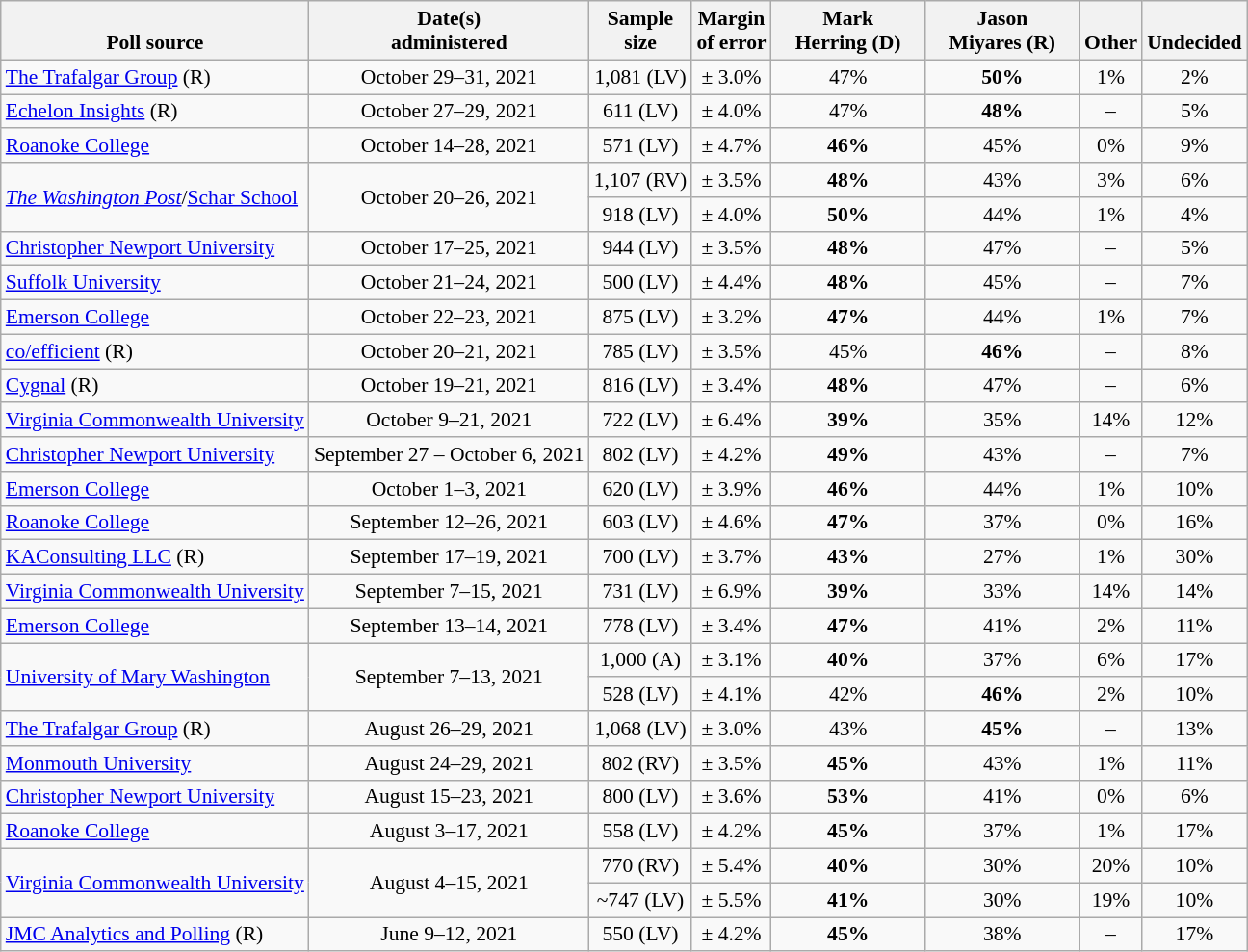<table class="wikitable" style="font-size:90%;text-align:center;">
<tr valign=bottom>
<th>Poll source</th>
<th>Date(s)<br>administered</th>
<th>Sample<br>size</th>
<th>Margin<br>of error</th>
<th style="width:100px;">Mark<br>Herring (D)</th>
<th style="width:100px;">Jason<br>Miyares (R)</th>
<th>Other</th>
<th>Undecided</th>
</tr>
<tr>
<td style="text-align:left;"><a href='#'>The Trafalgar Group</a> (R)</td>
<td>October 29–31, 2021</td>
<td>1,081 (LV)</td>
<td>± 3.0%</td>
<td>47%</td>
<td><strong>50%</strong></td>
<td>1%</td>
<td>2%</td>
</tr>
<tr>
<td style="text-align:left;"><a href='#'>Echelon Insights</a> (R)</td>
<td>October 27–29, 2021</td>
<td>611 (LV)</td>
<td>± 4.0%</td>
<td>47%</td>
<td><strong>48%</strong></td>
<td>–</td>
<td>5%</td>
</tr>
<tr>
<td style="text-align:left;"><a href='#'>Roanoke College</a></td>
<td>October 14–28, 2021</td>
<td>571 (LV)</td>
<td>± 4.7%</td>
<td><strong>46%</strong></td>
<td>45%</td>
<td>0%</td>
<td>9%</td>
</tr>
<tr>
<td style="text-align:left;" rowspan="2"><em><a href='#'>The Washington Post</a></em>/<a href='#'>Schar School</a></td>
<td rowspan="2">October 20–26, 2021</td>
<td>1,107 (RV)</td>
<td>± 3.5%</td>
<td><strong>48%</strong></td>
<td>43%</td>
<td>3%</td>
<td>6%</td>
</tr>
<tr>
<td>918 (LV)</td>
<td>± 4.0%</td>
<td><strong>50%</strong></td>
<td>44%</td>
<td>1%</td>
<td>4%</td>
</tr>
<tr>
<td style="text-align:left;"><a href='#'>Christopher Newport University</a></td>
<td>October 17–25, 2021</td>
<td>944 (LV)</td>
<td>± 3.5%</td>
<td><strong>48%</strong></td>
<td>47%</td>
<td>–</td>
<td>5%</td>
</tr>
<tr>
<td style="text-align:left;"><a href='#'>Suffolk University</a></td>
<td>October 21–24, 2021</td>
<td>500 (LV)</td>
<td>± 4.4%</td>
<td><strong>48%</strong></td>
<td>45%</td>
<td>–</td>
<td>7%</td>
</tr>
<tr>
<td style="text-align:left;"><a href='#'>Emerson College</a></td>
<td>October 22–23, 2021</td>
<td>875 (LV)</td>
<td>± 3.2%</td>
<td><strong>47%</strong></td>
<td>44%</td>
<td>1%</td>
<td>7%</td>
</tr>
<tr>
<td style="text-align:left;"><a href='#'>co/efficient</a> (R)</td>
<td>October 20–21, 2021</td>
<td>785 (LV)</td>
<td>± 3.5%</td>
<td>45%</td>
<td><strong>46%</strong></td>
<td>–</td>
<td>8%</td>
</tr>
<tr>
<td style="text-align:left;"><a href='#'>Cygnal</a> (R)</td>
<td>October 19–21, 2021</td>
<td>816 (LV)</td>
<td>± 3.4%</td>
<td><strong>48%</strong></td>
<td>47%</td>
<td>–</td>
<td>6%</td>
</tr>
<tr>
<td style="text-align:left;"><a href='#'>Virginia Commonwealth University</a></td>
<td>October 9–21, 2021</td>
<td>722 (LV)</td>
<td>± 6.4%</td>
<td><strong>39%</strong></td>
<td>35%</td>
<td>14%</td>
<td>12%</td>
</tr>
<tr>
<td style="text-align:left;"><a href='#'>Christopher Newport University</a></td>
<td>September 27 – October 6, 2021</td>
<td>802 (LV)</td>
<td>± 4.2%</td>
<td><strong>49%</strong></td>
<td>43%</td>
<td>–</td>
<td>7%</td>
</tr>
<tr>
<td style="text-align:left;"><a href='#'>Emerson College</a></td>
<td>October 1–3, 2021</td>
<td>620 (LV)</td>
<td>± 3.9%</td>
<td><strong>46%</strong></td>
<td>44%</td>
<td>1%</td>
<td>10%</td>
</tr>
<tr>
<td style="text-align:left;"><a href='#'>Roanoke College</a></td>
<td>September 12–26, 2021</td>
<td>603 (LV)</td>
<td>± 4.6%</td>
<td><strong>47%</strong></td>
<td>37%</td>
<td>0%</td>
<td>16%</td>
</tr>
<tr>
<td style="text-align:left;"><a href='#'>KAConsulting LLC</a> (R)</td>
<td>September 17–19, 2021</td>
<td>700 (LV)</td>
<td>± 3.7%</td>
<td><strong>43%</strong></td>
<td>27%</td>
<td>1%</td>
<td>30%</td>
</tr>
<tr>
<td style="text-align:left;"><a href='#'>Virginia Commonwealth University</a></td>
<td>September 7–15, 2021</td>
<td>731 (LV)</td>
<td>± 6.9%</td>
<td><strong>39%</strong></td>
<td>33%</td>
<td>14%</td>
<td>14%</td>
</tr>
<tr>
<td style="text-align:left;"><a href='#'>Emerson College</a></td>
<td>September 13–14, 2021</td>
<td>778 (LV)</td>
<td>± 3.4%</td>
<td><strong>47%</strong></td>
<td>41%</td>
<td>2%</td>
<td>11%</td>
</tr>
<tr>
<td style="text-align:left;" rowspan="2"><a href='#'>University of Mary Washington</a></td>
<td rowspan="2">September 7–13, 2021</td>
<td>1,000 (A)</td>
<td>± 3.1%</td>
<td><strong>40%</strong></td>
<td>37%</td>
<td>6%</td>
<td>17%</td>
</tr>
<tr>
<td>528 (LV)</td>
<td>± 4.1%</td>
<td>42%</td>
<td><strong>46%</strong></td>
<td>2%</td>
<td>10%</td>
</tr>
<tr>
<td style="text-align:left;"><a href='#'>The Trafalgar Group</a> (R)</td>
<td>August 26–29, 2021</td>
<td>1,068 (LV)</td>
<td>± 3.0%</td>
<td>43%</td>
<td><strong>45%</strong></td>
<td>–</td>
<td>13%</td>
</tr>
<tr>
<td style="text-align:left;"><a href='#'>Monmouth University</a></td>
<td>August 24–29, 2021</td>
<td>802 (RV)</td>
<td>± 3.5%</td>
<td><strong>45%</strong></td>
<td>43%</td>
<td>1%</td>
<td>11%</td>
</tr>
<tr>
<td style="text-align:left;"><a href='#'>Christopher Newport University</a></td>
<td>August 15–23, 2021</td>
<td>800 (LV)</td>
<td>± 3.6%</td>
<td><strong>53%</strong></td>
<td>41%</td>
<td>0%</td>
<td>6%</td>
</tr>
<tr>
<td style="text-align:left;"><a href='#'>Roanoke College</a></td>
<td>August 3–17, 2021</td>
<td>558 (LV)</td>
<td>± 4.2%</td>
<td><strong>45%</strong></td>
<td>37%</td>
<td>1%</td>
<td>17%</td>
</tr>
<tr>
<td style="text-align:left;" rowspan="2"><a href='#'>Virginia Commonwealth University</a></td>
<td rowspan="2">August 4–15, 2021</td>
<td>770 (RV)</td>
<td>± 5.4%</td>
<td><strong>40%</strong></td>
<td>30%</td>
<td>20%</td>
<td>10%</td>
</tr>
<tr>
<td>~747 (LV)</td>
<td>± 5.5%</td>
<td><strong>41%</strong></td>
<td>30%</td>
<td>19%</td>
<td>10%</td>
</tr>
<tr>
<td style="text-align:left;"><a href='#'>JMC Analytics and Polling</a> (R)</td>
<td>June 9–12, 2021</td>
<td>550 (LV)</td>
<td>± 4.2%</td>
<td><strong>45%</strong></td>
<td>38%</td>
<td>–</td>
<td>17%</td>
</tr>
</table>
